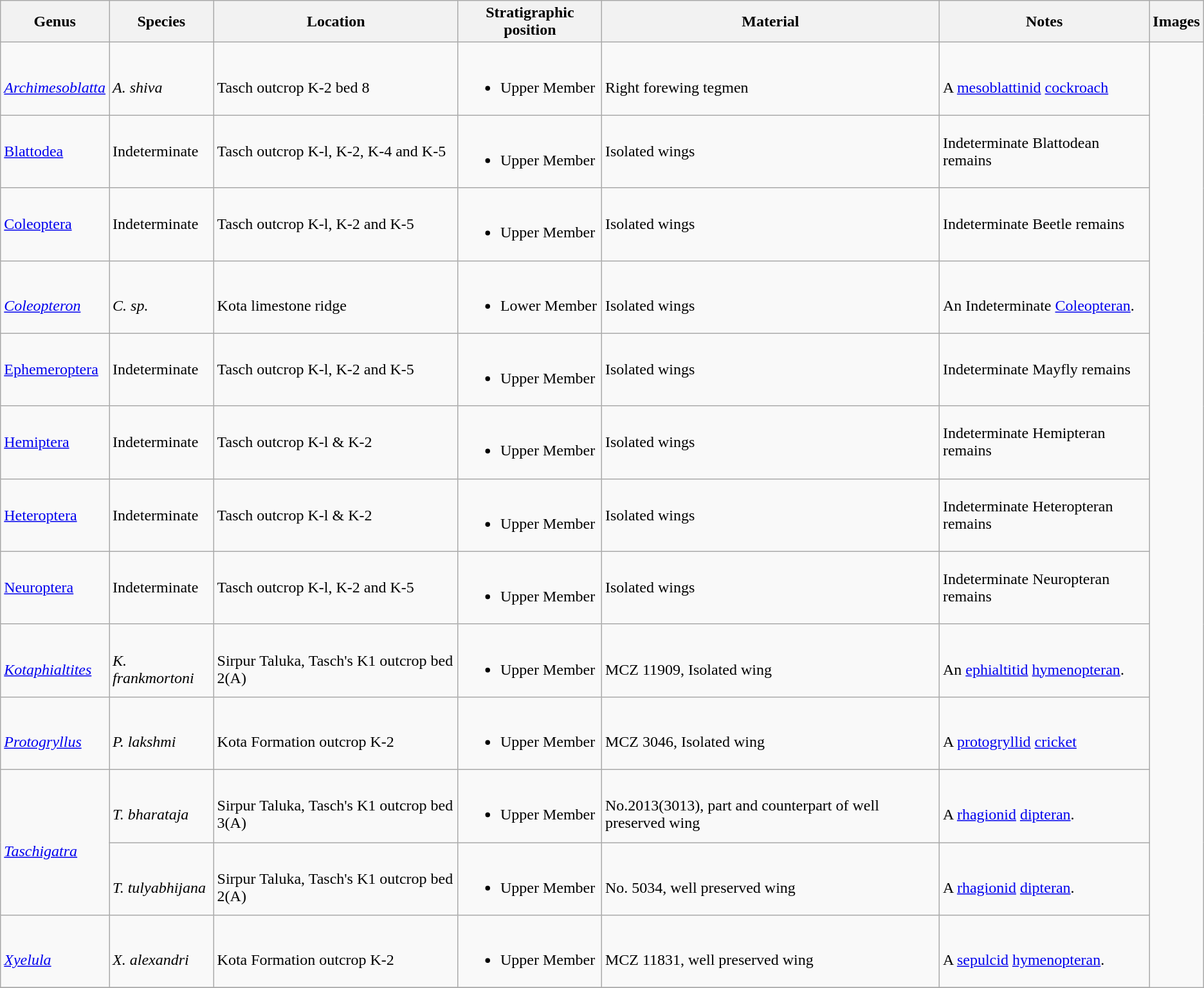<table class="wikitable" align="center">
<tr>
<th>Genus</th>
<th>Species</th>
<th>Location</th>
<th>Stratigraphic position</th>
<th>Material</th>
<th>Notes</th>
<th>Images</th>
</tr>
<tr>
<td><br><em><a href='#'>Archimesoblatta</a></em></td>
<td><br><em>A. shiva</em></td>
<td><br>Tasch outcrop K-2 bed 8</td>
<td><br><ul><li>Upper Member</li></ul></td>
<td><br>Right forewing tegmen</td>
<td><br>A <a href='#'>mesoblattinid</a> <a href='#'>cockroach</a></td>
</tr>
<tr>
<td><a href='#'>Blattodea</a></td>
<td>Indeterminate</td>
<td>Tasch outcrop K-l, K-2, K-4 and K-5</td>
<td><br><ul><li>Upper Member</li></ul></td>
<td>Isolated wings</td>
<td>Indeterminate Blattodean remains</td>
</tr>
<tr>
<td><a href='#'>Coleoptera</a></td>
<td>Indeterminate</td>
<td>Tasch outcrop K-l, K-2 and K-5</td>
<td><br><ul><li>Upper Member</li></ul></td>
<td>Isolated wings</td>
<td>Indeterminate Beetle remains</td>
</tr>
<tr>
<td><br><em><a href='#'>Coleopteron</a></em></td>
<td><br><em>C. sp.</em></td>
<td><br>Kota limestone ridge</td>
<td><br><ul><li>Lower Member</li></ul></td>
<td><br>Isolated wings</td>
<td><br>An Indeterminate <a href='#'>Coleopteran</a>.</td>
</tr>
<tr>
<td><a href='#'>Ephemeroptera</a></td>
<td>Indeterminate</td>
<td>Tasch outcrop K-l, K-2 and K-5</td>
<td><br><ul><li>Upper Member</li></ul></td>
<td>Isolated wings</td>
<td>Indeterminate Mayfly remains</td>
</tr>
<tr>
<td><a href='#'>Hemiptera</a></td>
<td>Indeterminate</td>
<td>Tasch outcrop K-l & K-2</td>
<td><br><ul><li>Upper Member</li></ul></td>
<td>Isolated wings</td>
<td>Indeterminate Hemipteran remains</td>
</tr>
<tr>
<td><a href='#'>Heteroptera</a></td>
<td>Indeterminate</td>
<td>Tasch outcrop K-l & K-2</td>
<td><br><ul><li>Upper Member</li></ul></td>
<td>Isolated wings</td>
<td>Indeterminate Heteropteran remains</td>
</tr>
<tr>
<td><a href='#'>Neuroptera</a></td>
<td>Indeterminate</td>
<td>Tasch outcrop K-l, K-2 and K-5</td>
<td><br><ul><li>Upper Member</li></ul></td>
<td>Isolated wings</td>
<td>Indeterminate Neuropteran remains</td>
</tr>
<tr>
<td><br><em><a href='#'>Kotaphialtites</a></em></td>
<td><br><em>K. frankmortoni</em></td>
<td><br>Sirpur Taluka, Tasch's K1 outcrop bed 2(A)</td>
<td><br><ul><li>Upper Member</li></ul></td>
<td><br>MCZ 11909, Isolated wing</td>
<td><br>An <a href='#'>ephialtitid</a> <a href='#'>hymenopteran</a>.</td>
</tr>
<tr>
<td><br><em><a href='#'>Protogryllus</a></em></td>
<td><br><em>P. lakshmi</em></td>
<td><br>Kota Formation outcrop K-2</td>
<td><br><ul><li>Upper Member</li></ul></td>
<td><br>MCZ 3046, Isolated wing</td>
<td><br>A <a href='#'>protogryllid</a> <a href='#'>cricket</a></td>
</tr>
<tr>
<td rowspan="2"><br><em><a href='#'>Taschigatra</a></em></td>
<td><br><em>T. bharataja</em></td>
<td><br>Sirpur Taluka, Tasch's K1 outcrop bed 3(A)</td>
<td><br><ul><li>Upper Member</li></ul></td>
<td><br>No.2013(3013), part and counterpart of well preserved wing</td>
<td><br>A <a href='#'>rhagionid</a> <a href='#'>dipteran</a>.</td>
</tr>
<tr>
<td><br><em>T. tulyabhijana</em></td>
<td><br>Sirpur Taluka, Tasch's K1 outcrop bed 2(A)</td>
<td><br><ul><li>Upper Member</li></ul></td>
<td><br>No. 5034, well preserved wing</td>
<td><br>A <a href='#'>rhagionid</a> <a href='#'>dipteran</a>.</td>
</tr>
<tr>
<td><br><em><a href='#'>Xyelula</a></em></td>
<td><br><em>X. alexandri</em></td>
<td><br>Kota Formation outcrop K-2</td>
<td><br><ul><li>Upper Member</li></ul></td>
<td><br>MCZ 11831, well preserved wing</td>
<td><br>A <a href='#'>sepulcid</a> <a href='#'>hymenopteran</a>.</td>
</tr>
<tr>
</tr>
</table>
